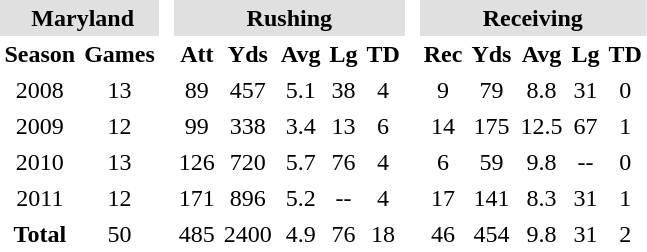<table BORDER="0" CELLPADDING="3" CELLSPACING="0" ID="Table3" border="2">
<tr ALIGN="center" bgcolor="#e0e0e0">
<th ALIGN="center" colspan="2"> Maryland</th>
<th ALIGN="center" rowspan="99" bgcolor="#ffffff"> </th>
<th ALIGN="center" colspan="5">Rushing</th>
<th ALIGN="center" rowspan="99" bgcolor="#ffffff"> </th>
<th ALIGN="center" colspan="5">Receiving</th>
</tr>
<tr ALIGN="center">
<th ALIGN="center">Season</th>
<th ALIGN="center">Games</th>
<th ALIGN="center">Att</th>
<th ALIGN="center">Yds</th>
<th ALIGN="center">Avg</th>
<th ALIGN="center">Lg</th>
<th ALIGN="center">TD</th>
<th ALIGN="center">Rec</th>
<th ALIGN="center">Yds</th>
<th ALIGN="center">Avg</th>
<th ALIGN="center">Lg</th>
<th ALIGN="center">TD</th>
</tr>
<tr ALIGN="center">
<td ALIGN="center">2008</td>
<td ALIGN="center">13</td>
<td ALIGN="center">89</td>
<td ALIGN="center">457</td>
<td ALIGN="center">5.1</td>
<td ALIGN="center">38</td>
<td ALIGN="center">4</td>
<td ALIGN="center">9</td>
<td ALIGN="center">79</td>
<td ALIGN="center">8.8</td>
<td ALIGN="center">31</td>
<td ALIGN="center">0</td>
</tr>
<tr ALIGN="center">
<td ALIGN="center">2009</td>
<td ALIGN="center">12</td>
<td ALIGN="center">99</td>
<td ALIGN="center">338</td>
<td ALIGN="center">3.4</td>
<td ALIGN="center">13</td>
<td ALIGN="center">6</td>
<td ALIGN="center">14</td>
<td ALIGN="center">175</td>
<td ALIGN="center">12.5</td>
<td ALIGN="center">67</td>
<td ALIGN="center">1</td>
</tr>
<tr ALIGN="center">
<td ALIGN="center">2010</td>
<td ALIGN="center">13</td>
<td ALIGN="center">126</td>
<td ALIGN="center">720</td>
<td ALIGN="center">5.7</td>
<td ALIGN="center">76</td>
<td ALIGN="center">4</td>
<td ALIGN="center">6</td>
<td ALIGN="center">59</td>
<td ALIGN="center">9.8</td>
<td ALIGN="center">--</td>
<td ALIGN="center">0</td>
</tr>
<tr ALIGN="center">
<td ALIGN="center">2011</td>
<td ALIGN="center">12</td>
<td ALIGN="center">171</td>
<td ALIGN="center">896</td>
<td ALIGN="center">5.2</td>
<td ALIGN="center">--</td>
<td ALIGN="center">4</td>
<td ALIGN="center">17</td>
<td ALIGN="center">141</td>
<td ALIGN="center">8.3</td>
<td ALIGN="center">31</td>
<td ALIGN="center">1</td>
</tr>
<tr ALIGN="center" bgcolor="#f0f0f0">
</tr>
<tr ALIGN="center">
<th ALIGN="center">Total</th>
<td ALIGN="center">50</td>
<td ALIGN="center">485</td>
<td ALIGN="center">2400</td>
<td ALIGN="center">4.9</td>
<td ALIGN="center">76</td>
<td ALIGN="center">18</td>
<td ALIGN="center">46</td>
<td ALIGN="center">454</td>
<td ALIGN="center">9.8</td>
<td ALIGN="center">31</td>
<td ALIGN="center">2</td>
</tr>
</table>
